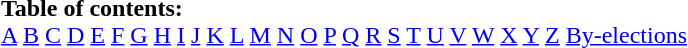<table border="0" id="toc" style="margin: 0 auto;" align=center>
<tr>
<td><strong>Table of contents:</strong><br><a href='#'>A</a> <a href='#'>B</a> <a href='#'>C</a> <a href='#'>D</a> <a href='#'>E</a> <a href='#'>F</a> <a href='#'>G</a> <a href='#'>H</a> <a href='#'>I</a> <a href='#'>J</a> <a href='#'>K</a> <a href='#'>L</a> <a href='#'>M</a> <a href='#'>N</a> <a href='#'>O</a> <a href='#'>P</a> <a href='#'>Q</a> <a href='#'>R</a> <a href='#'>S</a> <a href='#'>T</a> <a href='#'>U</a> <a href='#'>V</a> <a href='#'>W</a> <a href='#'>X</a> <a href='#'>Y</a> <a href='#'>Z</a> <a href='#'>By-elections</a></td>
</tr>
</table>
